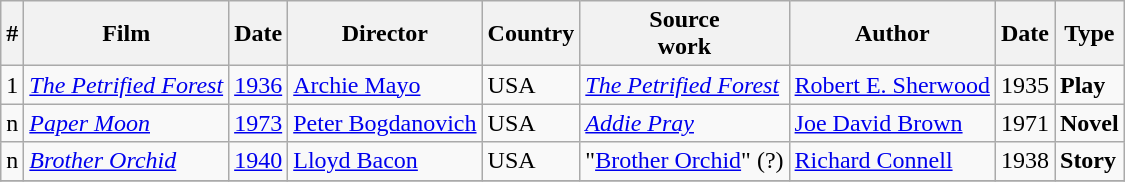<table class="wikitable">
<tr>
<th>#</th>
<th>Film</th>
<th>Date</th>
<th>Director</th>
<th>Country</th>
<th>Source<br>work</th>
<th>Author</th>
<th>Date</th>
<th>Type</th>
</tr>
<tr>
<td>1</td>
<td><em><a href='#'>The Petrified Forest</a></em></td>
<td><a href='#'>1936</a></td>
<td><a href='#'>Archie Mayo</a></td>
<td>USA</td>
<td><em><a href='#'>The Petrified Forest</a></em></td>
<td><a href='#'>Robert E. Sherwood</a></td>
<td>1935</td>
<td><strong>Play</strong></td>
</tr>
<tr>
<td>n</td>
<td><em><a href='#'>Paper Moon</a></em></td>
<td><a href='#'>1973</a></td>
<td><a href='#'>Peter Bogdanovich</a></td>
<td>USA</td>
<td><em><a href='#'>Addie Pray</a></em></td>
<td><a href='#'>Joe David Brown</a></td>
<td>1971</td>
<td><strong>Novel</strong></td>
</tr>
<tr>
<td>n</td>
<td><em><a href='#'>Brother Orchid</a></em></td>
<td><a href='#'>1940</a></td>
<td><a href='#'>Lloyd Bacon</a></td>
<td>USA</td>
<td>"<a href='#'>Brother Orchid</a>" (?)</td>
<td><a href='#'>Richard Connell</a></td>
<td>1938</td>
<td><strong>Story</strong></td>
</tr>
<tr>
</tr>
</table>
